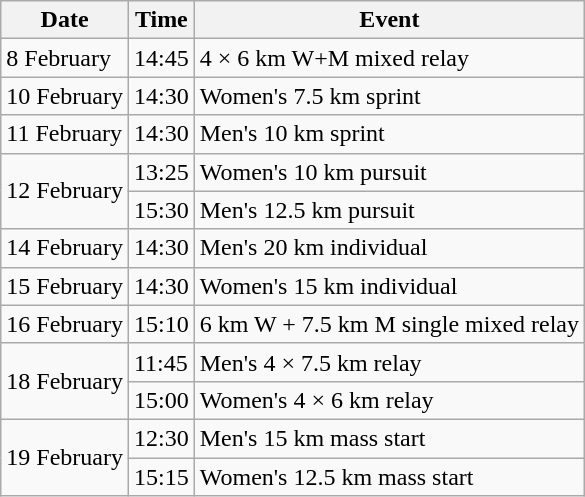<table class="wikitable">
<tr>
<th>Date</th>
<th>Time</th>
<th>Event</th>
</tr>
<tr>
<td>8 February</td>
<td>14:45</td>
<td>4 × 6 km W+M mixed relay</td>
</tr>
<tr>
<td>10 February</td>
<td>14:30</td>
<td>Women's 7.5 km sprint</td>
</tr>
<tr>
<td>11 February</td>
<td>14:30</td>
<td>Men's 10 km sprint</td>
</tr>
<tr>
<td rowspan=2>12 February</td>
<td>13:25</td>
<td>Women's 10 km pursuit</td>
</tr>
<tr>
<td>15:30</td>
<td>Men's 12.5 km pursuit</td>
</tr>
<tr>
<td>14 February</td>
<td>14:30</td>
<td>Men's 20 km individual</td>
</tr>
<tr>
<td>15 February</td>
<td>14:30</td>
<td>Women's 15 km individual</td>
</tr>
<tr>
<td>16 February</td>
<td>15:10</td>
<td>6 km W + 7.5 km M single mixed relay</td>
</tr>
<tr>
<td rowspan=2>18 February</td>
<td>11:45</td>
<td>Men's 4 × 7.5 km relay</td>
</tr>
<tr>
<td>15:00</td>
<td>Women's 4 × 6 km relay</td>
</tr>
<tr>
<td rowspan=2>19 February</td>
<td>12:30</td>
<td>Men's 15 km mass start</td>
</tr>
<tr>
<td>15:15</td>
<td>Women's 12.5 km mass start</td>
</tr>
</table>
